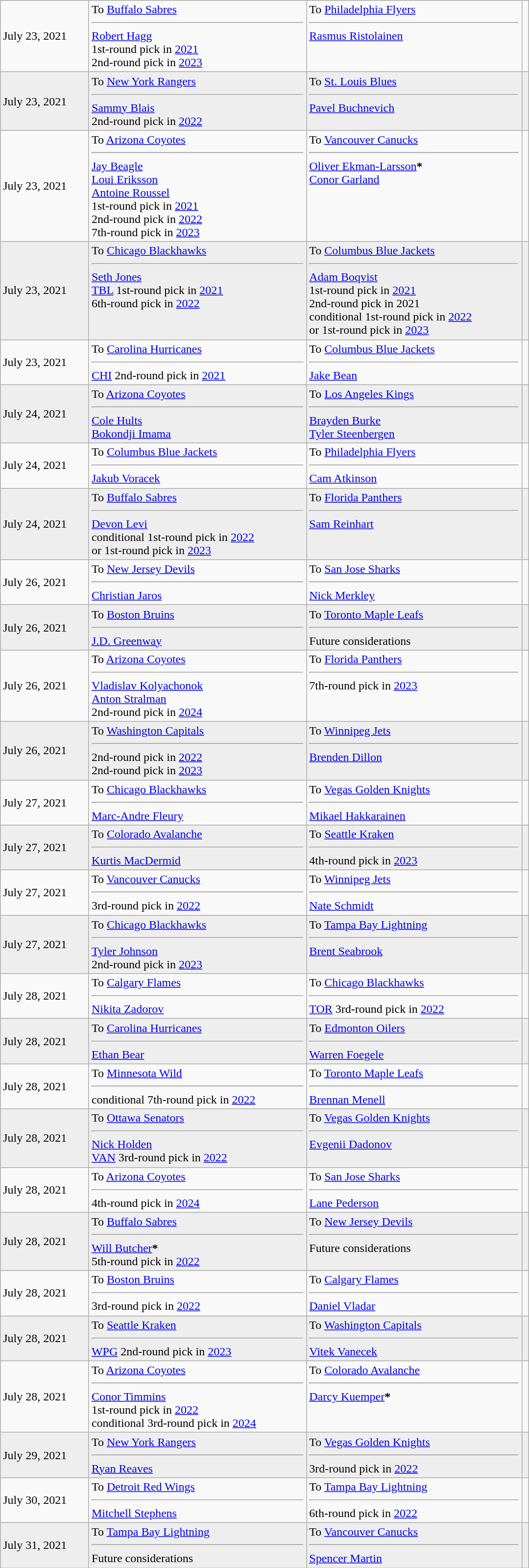<table cellspacing=0 class="wikitable" style="border:1px solid #999999; width:720px;">
<tr>
<td>July 23, 2021</td>
<td valign="top">To <a href='#'>Buffalo Sabres</a><hr><a href='#'>Robert Hagg</a><br>1st-round pick in <a href='#'>2021</a><br>2nd-round pick in <a href='#'>2023</a></td>
<td valign="top">To <a href='#'>Philadelphia Flyers</a><hr><a href='#'>Rasmus Ristolainen</a></td>
<td></td>
</tr>
<tr bgcolor="eeeeee">
<td>July 23, 2021</td>
<td valign="top">To <a href='#'>New York Rangers</a><hr><a href='#'>Sammy Blais</a><br>2nd-round pick in <a href='#'>2022</a></td>
<td valign="top">To <a href='#'>St. Louis Blues</a><hr><a href='#'>Pavel Buchnevich</a></td>
<td></td>
</tr>
<tr>
<td>July 23, 2021</td>
<td valign="top">To <a href='#'>Arizona Coyotes</a><hr><a href='#'>Jay Beagle</a><br><a href='#'>Loui Eriksson</a><br><a href='#'>Antoine Roussel</a><br>1st-round pick in <a href='#'>2021</a><br>2nd-round pick in <a href='#'>2022</a><br>7th-round pick in <a href='#'>2023</a></td>
<td valign="top">To <a href='#'>Vancouver Canucks</a><hr><a href='#'>Oliver Ekman-Larsson</a><span><strong>*</strong></span><br><a href='#'>Conor Garland</a></td>
<td></td>
</tr>
<tr bgcolor="eeeeee">
<td>July 23, 2021</td>
<td valign="top">To <a href='#'>Chicago Blackhawks</a><hr><a href='#'>Seth Jones</a><br><a href='#'>TBL</a> 1st-round pick in <a href='#'>2021</a><br>6th-round pick in <a href='#'>2022</a></td>
<td valign="top">To <a href='#'>Columbus Blue Jackets</a><hr><a href='#'>Adam Boqvist</a><br>1st-round pick in <a href='#'>2021</a><br>2nd-round pick in 2021<br><span>conditional</span> 1st-round pick in <a href='#'>2022</a><br>or 1st-round pick in <a href='#'>2023</a></td>
<td></td>
</tr>
<tr>
<td>July 23, 2021</td>
<td valign="top">To <a href='#'>Carolina Hurricanes</a><hr><a href='#'>CHI</a> 2nd-round pick in <a href='#'>2021</a></td>
<td valign="top">To <a href='#'>Columbus Blue Jackets</a><hr><a href='#'>Jake Bean</a></td>
<td></td>
</tr>
<tr bgcolor="eeeeee">
<td>July 24, 2021</td>
<td valign="top">To <a href='#'>Arizona Coyotes</a><hr><a href='#'>Cole Hults</a><br><a href='#'>Bokondji Imama</a></td>
<td valign="top">To <a href='#'>Los Angeles Kings</a><hr><a href='#'>Brayden Burke</a><br><a href='#'>Tyler Steenbergen</a></td>
<td></td>
</tr>
<tr>
<td>July 24, 2021</td>
<td valign="top">To <a href='#'>Columbus Blue Jackets</a><hr><a href='#'>Jakub Voracek</a></td>
<td valign="top">To <a href='#'>Philadelphia Flyers</a><hr><a href='#'>Cam Atkinson</a></td>
<td></td>
</tr>
<tr bgcolor="eeeeee">
<td>July 24, 2021</td>
<td valign="top">To <a href='#'>Buffalo Sabres</a><hr><a href='#'>Devon Levi</a><br><span>conditional</span> 1st-round pick in <a href='#'>2022</a><br>or 1st-round pick in <a href='#'>2023</a></td>
<td valign="top">To <a href='#'>Florida Panthers</a><hr><a href='#'>Sam Reinhart</a></td>
<td></td>
</tr>
<tr>
<td>July 26, 2021</td>
<td valign="top">To <a href='#'>New Jersey Devils</a><hr><a href='#'>Christian Jaros</a></td>
<td valign="top">To <a href='#'>San Jose Sharks</a><hr><a href='#'>Nick Merkley</a></td>
<td></td>
</tr>
<tr bgcolor="eeeeee">
<td>July 26, 2021</td>
<td valign="top">To <a href='#'>Boston Bruins</a><hr><a href='#'>J.D. Greenway</a></td>
<td valign="top">To <a href='#'>Toronto Maple Leafs</a><hr><span>Future considerations</span></td>
<td></td>
</tr>
<tr>
<td>July 26, 2021</td>
<td valign="top">To <a href='#'>Arizona Coyotes</a><hr><a href='#'>Vladislav Kolyachonok</a><br><a href='#'>Anton Stralman</a><br>2nd-round pick in <a href='#'>2024</a></td>
<td valign="top">To <a href='#'>Florida Panthers</a><hr>7th-round pick in <a href='#'>2023</a></td>
<td></td>
</tr>
<tr bgcolor="eeeeee">
<td>July 26, 2021</td>
<td valign="top">To <a href='#'>Washington Capitals</a><hr>2nd-round pick in <a href='#'>2022</a><br>2nd-round pick in <a href='#'>2023</a></td>
<td valign="top">To <a href='#'>Winnipeg Jets</a><hr><a href='#'>Brenden Dillon</a></td>
<td></td>
</tr>
<tr>
<td>July 27, 2021</td>
<td valign="top">To <a href='#'>Chicago Blackhawks</a><hr><a href='#'>Marc-Andre Fleury</a></td>
<td valign="top">To <a href='#'>Vegas Golden Knights</a><hr><a href='#'>Mikael Hakkarainen</a></td>
<td></td>
</tr>
<tr bgcolor="eeeeee">
<td>July 27, 2021</td>
<td valign="top">To <a href='#'>Colorado Avalanche</a><hr><a href='#'>Kurtis MacDermid</a></td>
<td valign="top">To <a href='#'>Seattle Kraken</a><hr>4th-round pick in <a href='#'>2023</a></td>
<td></td>
</tr>
<tr>
<td>July 27, 2021</td>
<td valign="top">To <a href='#'>Vancouver Canucks</a><hr>3rd-round pick in <a href='#'>2022</a></td>
<td valign="top">To <a href='#'>Winnipeg Jets</a><hr><a href='#'>Nate Schmidt</a></td>
<td></td>
</tr>
<tr bgcolor="eeeeee">
<td>July 27, 2021</td>
<td valign="top">To <a href='#'>Chicago Blackhawks</a><hr><a href='#'>Tyler Johnson</a><br>2nd-round pick in <a href='#'>2023</a></td>
<td valign="top">To <a href='#'>Tampa Bay Lightning</a><hr><a href='#'>Brent Seabrook</a></td>
<td></td>
</tr>
<tr>
<td>July 28, 2021</td>
<td valign="top">To <a href='#'>Calgary Flames</a><hr><a href='#'>Nikita Zadorov</a></td>
<td valign="top">To <a href='#'>Chicago Blackhawks</a><hr><a href='#'>TOR</a> 3rd-round pick in <a href='#'>2022</a></td>
<td></td>
</tr>
<tr bgcolor="eeeeee">
<td>July 28, 2021</td>
<td valign="top">To <a href='#'>Carolina Hurricanes</a><hr><a href='#'>Ethan Bear</a></td>
<td valign="top">To <a href='#'>Edmonton Oilers</a><hr><a href='#'>Warren Foegele</a></td>
<td></td>
</tr>
<tr>
<td>July 28, 2021</td>
<td valign="top">To <a href='#'>Minnesota Wild</a><hr><span>conditional</span> 7th-round pick in <a href='#'>2022</a></td>
<td valign="top">To <a href='#'>Toronto Maple Leafs</a><hr><a href='#'>Brennan Menell</a></td>
<td></td>
</tr>
<tr bgcolor="eeeeee">
<td>July 28, 2021</td>
<td valign="top">To <a href='#'>Ottawa Senators</a><hr><a href='#'>Nick Holden</a><br><a href='#'>VAN</a> 3rd-round pick in <a href='#'>2022</a></td>
<td valign="top">To <a href='#'>Vegas Golden Knights</a><hr><a href='#'>Evgenii Dadonov</a></td>
<td></td>
</tr>
<tr>
<td>July 28, 2021</td>
<td valign="top">To <a href='#'>Arizona Coyotes</a><hr>4th-round pick in <a href='#'>2024</a></td>
<td valign="top">To <a href='#'>San Jose Sharks</a><hr><a href='#'>Lane Pederson</a></td>
<td></td>
</tr>
<tr bgcolor="eeeeee">
<td>July 28, 2021</td>
<td valign="top">To <a href='#'>Buffalo Sabres</a><hr><a href='#'>Will Butcher</a><span><strong>*</strong></span><br>5th-round pick in <a href='#'>2022</a></td>
<td valign="top">To <a href='#'>New Jersey Devils</a><hr><span>Future considerations</span></td>
<td></td>
</tr>
<tr>
<td>July 28, 2021</td>
<td valign="top">To <a href='#'>Boston Bruins</a><hr>3rd-round pick in <a href='#'>2022</a></td>
<td valign="top">To <a href='#'>Calgary Flames</a><hr><a href='#'>Daniel Vladar</a></td>
<td></td>
</tr>
<tr bgcolor="eeeeee">
<td>July 28, 2021</td>
<td valign="top">To <a href='#'>Seattle Kraken</a><hr><a href='#'>WPG</a> 2nd-round pick in <a href='#'>2023</a></td>
<td valign="top">To <a href='#'>Washington Capitals</a><hr><a href='#'>Vitek Vanecek</a></td>
<td></td>
</tr>
<tr>
<td>July 28, 2021</td>
<td valign="top">To <a href='#'>Arizona Coyotes</a><hr><a href='#'>Conor Timmins</a><br>1st-round pick in <a href='#'>2022</a><br><span>conditional</span> 3rd-round pick in <a href='#'>2024</a></td>
<td valign="top">To <a href='#'>Colorado Avalanche</a><hr><a href='#'>Darcy Kuemper</a><span><strong>*</strong></span></td>
<td></td>
</tr>
<tr bgcolor="eeeeee">
<td>July 29, 2021</td>
<td valign="top">To <a href='#'>New York Rangers</a><hr><a href='#'>Ryan Reaves</a></td>
<td valign="top">To <a href='#'>Vegas Golden Knights</a><hr>3rd-round pick in <a href='#'>2022</a></td>
<td></td>
</tr>
<tr>
<td>July 30, 2021</td>
<td valign="top">To <a href='#'>Detroit Red Wings</a><hr><a href='#'>Mitchell Stephens</a></td>
<td valign="top">To <a href='#'>Tampa Bay Lightning</a><hr>6th-round pick in <a href='#'>2022</a></td>
<td></td>
</tr>
<tr bgcolor="eeeeee">
<td>July 31, 2021</td>
<td valign="top">To <a href='#'>Tampa Bay Lightning</a><hr><span>Future considerations</span></td>
<td valign="top">To <a href='#'>Vancouver Canucks</a><hr><a href='#'>Spencer Martin</a></td>
<td></td>
</tr>
</table>
